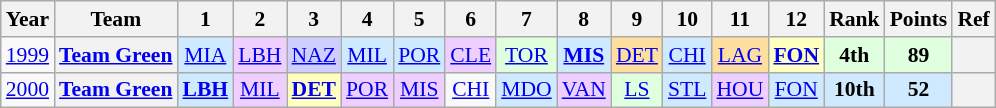<table class="wikitable" style="text-align:center; font-size:90%">
<tr>
<th>Year</th>
<th>Team</th>
<th>1</th>
<th>2</th>
<th>3</th>
<th>4</th>
<th>5</th>
<th>6</th>
<th>7</th>
<th>8</th>
<th>9</th>
<th>10</th>
<th>11</th>
<th>12</th>
<th>Rank</th>
<th>Points</th>
<th>Ref</th>
</tr>
<tr>
<td><a href='#'>1999</a></td>
<th><a href='#'>Team Green</a></th>
<td style="background:#CFEAFF;"><a href='#'>MIA</a><br></td>
<td style="background:#EFCFFF;"><a href='#'>LBH</a><br></td>
<td style="background:#CFCFFF;"><a href='#'>NAZ</a><br></td>
<td style="background:#CFEAFF;"><a href='#'>MIL</a><br></td>
<td style="background:#CFEAFF;"><a href='#'>POR</a><br></td>
<td style="background:#EFCFFF;"><a href='#'>CLE</a><br></td>
<td style="background:#DFFFDF;"><a href='#'>TOR</a><br></td>
<td style="background:#CFEAFF;"><strong><a href='#'>MIS</a></strong><br></td>
<td style="background:#FFDF9F;"><a href='#'>DET</a><br></td>
<td style="background:#CFEAFF;"><a href='#'>CHI</a><br></td>
<td style="background:#FFDF9F;"><a href='#'>LAG</a><br></td>
<td style="background:#FFFFBF;"><strong><a href='#'>FON</a></strong><br></td>
<td style="background:#DFFFDF;"><strong>4th</strong></td>
<td style="background:#DFFFDF;"><strong>89</strong></td>
<th></th>
</tr>
<tr>
<td><a href='#'>2000</a></td>
<th><a href='#'>Team Green</a></th>
<td style="background:#CFEAFF;"><strong><a href='#'>LBH</a></strong><br></td>
<td style="background:#EFCFFF;"><a href='#'>MIL</a><br></td>
<td style="background:#FFFFBF;"><strong><a href='#'>DET</a></strong><br></td>
<td style="background:#EFCFFF;"><a href='#'>POR</a><br></td>
<td style="background:#EFCFFF;"><a href='#'>MIS</a><br></td>
<td><a href='#'>CHI</a><br></td>
<td style="background:#CFEAFF;"><a href='#'>MDO</a><br></td>
<td style="background:#EFCFFF;"><a href='#'>VAN</a><br></td>
<td style="background:#DFFFDF;"><a href='#'>LS</a><br></td>
<td style="background:#CFEAFF;"><a href='#'>STL</a><br></td>
<td style="background:#EFCFFF;"><a href='#'>HOU</a><br></td>
<td style="background:#CFEAFF;"><a href='#'>FON</a><br></td>
<td style="background:#CFEAFF;"><strong>10th</strong></td>
<td style="background:#CFEAFF;"><strong>52</strong></td>
<th></th>
</tr>
</table>
